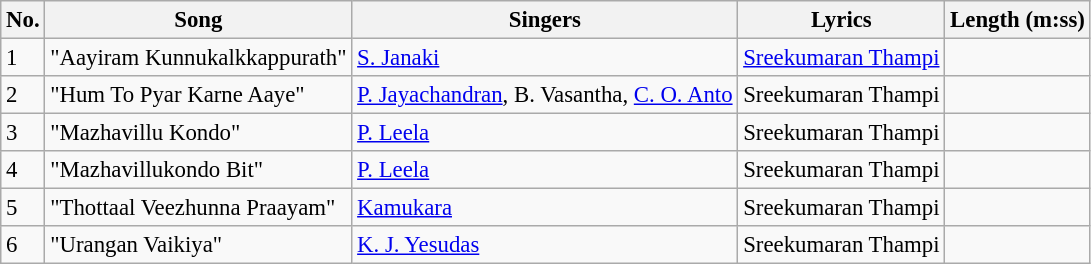<table class="wikitable" style="font-size:95%;">
<tr>
<th>No.</th>
<th>Song</th>
<th>Singers</th>
<th>Lyrics</th>
<th>Length (m:ss)</th>
</tr>
<tr>
<td>1</td>
<td>"Aayiram Kunnukalkkappurath"</td>
<td><a href='#'>S. Janaki</a></td>
<td><a href='#'>Sreekumaran Thampi</a></td>
<td></td>
</tr>
<tr>
<td>2</td>
<td>"Hum To Pyar Karne Aaye"</td>
<td><a href='#'>P. Jayachandran</a>, B. Vasantha, <a href='#'>C. O. Anto</a></td>
<td>Sreekumaran Thampi</td>
<td></td>
</tr>
<tr>
<td>3</td>
<td>"Mazhavillu Kondo"</td>
<td><a href='#'>P. Leela</a></td>
<td>Sreekumaran Thampi</td>
<td></td>
</tr>
<tr>
<td>4</td>
<td>"Mazhavillukondo Bit"</td>
<td><a href='#'>P. Leela</a></td>
<td>Sreekumaran Thampi</td>
<td></td>
</tr>
<tr>
<td>5</td>
<td>"Thottaal Veezhunna Praayam"</td>
<td><a href='#'>Kamukara</a></td>
<td>Sreekumaran Thampi</td>
<td></td>
</tr>
<tr>
<td>6</td>
<td>"Urangan Vaikiya"</td>
<td><a href='#'>K. J. Yesudas</a></td>
<td>Sreekumaran Thampi</td>
<td></td>
</tr>
</table>
